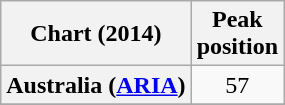<table class="wikitable sortable plainrowheaders" style="text-align:center">
<tr>
<th>Chart (2014)</th>
<th>Peak<br>position</th>
</tr>
<tr>
<th scope="row">Australia (<a href='#'>ARIA</a>)</th>
<td>57</td>
</tr>
<tr>
</tr>
</table>
